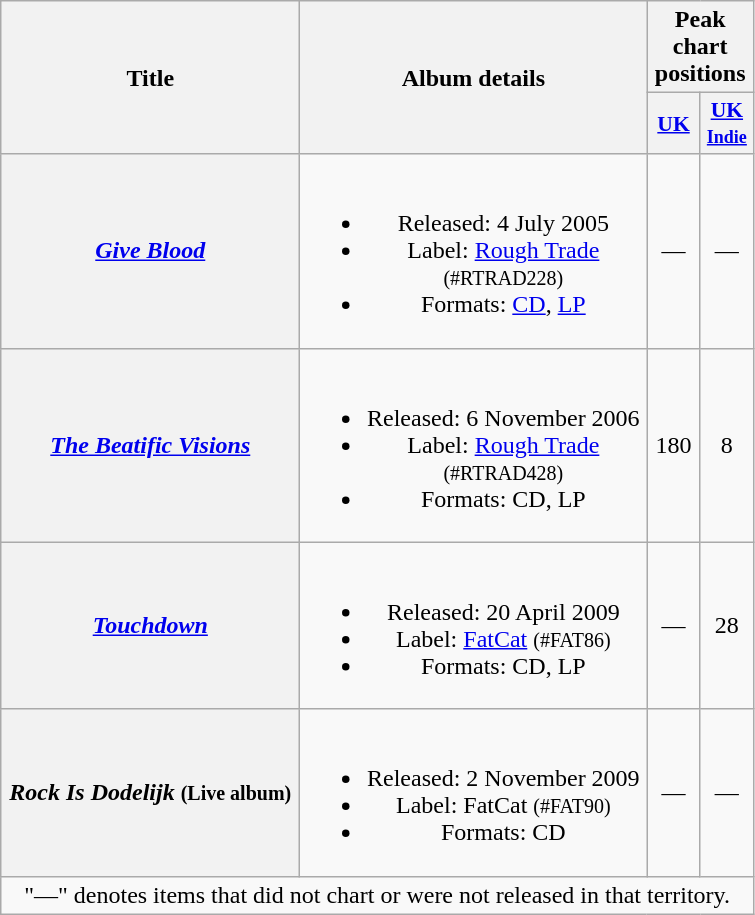<table class="wikitable plainrowheaders" style="text-align:center;">
<tr>
<th scope="col" rowspan="2" style="width:12em;">Title</th>
<th scope="col" rowspan="2" style="width:14em;">Album details</th>
<th scope="col" colspan="2">Peak chart positions</th>
</tr>
<tr>
<th style="width:2em;font-size:90%;"><a href='#'>UK</a><br></th>
<th style="width:2em;font-size:90%;"><a href='#'>UK<br><small>Indie</small></a><br></th>
</tr>
<tr>
<th scope="row"><em><a href='#'>Give Blood</a></em></th>
<td><br><ul><li>Released: 4 July 2005</li><li>Label: <a href='#'>Rough Trade</a> <small>(#RTRAD228)</small></li><li>Formats: <a href='#'>CD</a>, <a href='#'>LP</a></li></ul></td>
<td>—</td>
<td>—</td>
</tr>
<tr>
<th scope="row"><em><a href='#'>The Beatific Visions</a></em></th>
<td><br><ul><li>Released: 6 November 2006</li><li>Label: <a href='#'>Rough Trade</a> <small>(#RTRAD428)</small></li><li>Formats: CD, LP</li></ul></td>
<td>180</td>
<td>8</td>
</tr>
<tr>
<th scope="row"><em><a href='#'>Touchdown</a></em></th>
<td><br><ul><li>Released: 20 April 2009</li><li>Label: <a href='#'>FatCat</a> <small>(#FAT86)</small></li><li>Formats: CD, LP</li></ul></td>
<td>—</td>
<td>28</td>
</tr>
<tr>
<th scope="row"><em>Rock Is Dodelijk</em> <small>(Live album)</small></th>
<td><br><ul><li>Released: 2 November 2009</li><li>Label: FatCat <small>(#FAT90)</small></li><li>Formats: CD</li></ul></td>
<td>—</td>
<td>—</td>
</tr>
<tr>
<td style="text-align:center;" colspan="15" style="font-size:90%">"—" denotes items that did not chart or were not released in that territory.</td>
</tr>
</table>
